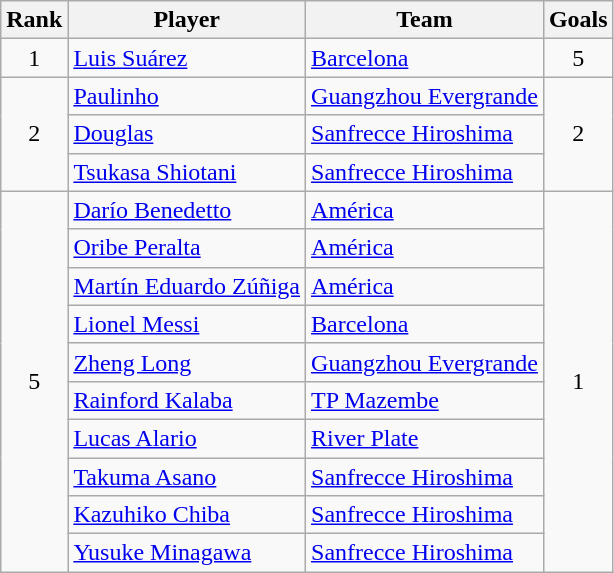<table class="wikitable" style="text-align:center">
<tr>
<th>Rank</th>
<th>Player</th>
<th>Team</th>
<th>Goals</th>
</tr>
<tr>
<td>1</td>
<td style="text-align:left"> <a href='#'>Luis Suárez</a></td>
<td style="text-align:left"> <a href='#'>Barcelona</a></td>
<td>5</td>
</tr>
<tr>
<td rowspan=3>2</td>
<td style="text-align:left"> <a href='#'>Paulinho</a></td>
<td style="text-align:left"> <a href='#'>Guangzhou Evergrande</a></td>
<td rowspan=3>2</td>
</tr>
<tr>
<td style="text-align:left"> <a href='#'>Douglas</a></td>
<td style="text-align:left"> <a href='#'>Sanfrecce Hiroshima</a></td>
</tr>
<tr>
<td style="text-align:left"> <a href='#'>Tsukasa Shiotani</a></td>
<td style="text-align:left"> <a href='#'>Sanfrecce Hiroshima</a></td>
</tr>
<tr>
<td rowspan=10>5</td>
<td style="text-align:left"> <a href='#'>Darío Benedetto</a></td>
<td style="text-align:left"> <a href='#'>América</a></td>
<td rowspan=10>1</td>
</tr>
<tr>
<td style="text-align:left"> <a href='#'>Oribe Peralta</a></td>
<td style="text-align:left"> <a href='#'>América</a></td>
</tr>
<tr>
<td style="text-align:left"> <a href='#'>Martín Eduardo Zúñiga</a></td>
<td style="text-align:left"> <a href='#'>América</a></td>
</tr>
<tr>
<td style="text-align:left"> <a href='#'>Lionel Messi</a></td>
<td style="text-align:left"> <a href='#'>Barcelona</a></td>
</tr>
<tr>
<td style="text-align:left"> <a href='#'>Zheng Long</a></td>
<td style="text-align:left"> <a href='#'>Guangzhou Evergrande</a></td>
</tr>
<tr>
<td style="text-align:left"> <a href='#'>Rainford Kalaba</a></td>
<td style="text-align:left"> <a href='#'>TP Mazembe</a></td>
</tr>
<tr>
<td style="text-align:left"> <a href='#'>Lucas Alario</a></td>
<td style="text-align:left"> <a href='#'>River Plate</a></td>
</tr>
<tr>
<td style="text-align:left"> <a href='#'>Takuma Asano</a></td>
<td style="text-align:left"> <a href='#'>Sanfrecce Hiroshima</a></td>
</tr>
<tr>
<td style="text-align:left"> <a href='#'>Kazuhiko Chiba</a></td>
<td style="text-align:left"> <a href='#'>Sanfrecce Hiroshima</a></td>
</tr>
<tr>
<td style="text-align:left"> <a href='#'>Yusuke Minagawa</a></td>
<td style="text-align:left"> <a href='#'>Sanfrecce Hiroshima</a></td>
</tr>
</table>
